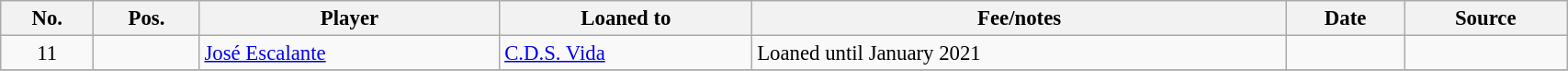<table class="wikitable sortable" style="width:90%; text-align:center; font-size:95%; text-align:left;">
<tr>
<th>No.</th>
<th>Pos.</th>
<th>Player</th>
<th>Loaned to</th>
<th>Fee/notes</th>
<th>Date</th>
<th>Source</th>
</tr>
<tr>
<td align=center>11</td>
<td align=center></td>
<td align=Escalante, José> <a href='#'>José Escalante</a></td>
<td> <a href='#'>C.D.S. Vida</a></td>
<td>Loaned until January 2021</td>
<td></td>
<td></td>
</tr>
<tr>
</tr>
</table>
